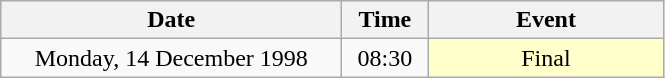<table class = "wikitable" style="text-align:center;">
<tr>
<th width=220>Date</th>
<th width=50>Time</th>
<th width=150>Event</th>
</tr>
<tr>
<td>Monday, 14 December 1998</td>
<td>08:30</td>
<td bgcolor=ffffcc>Final</td>
</tr>
</table>
